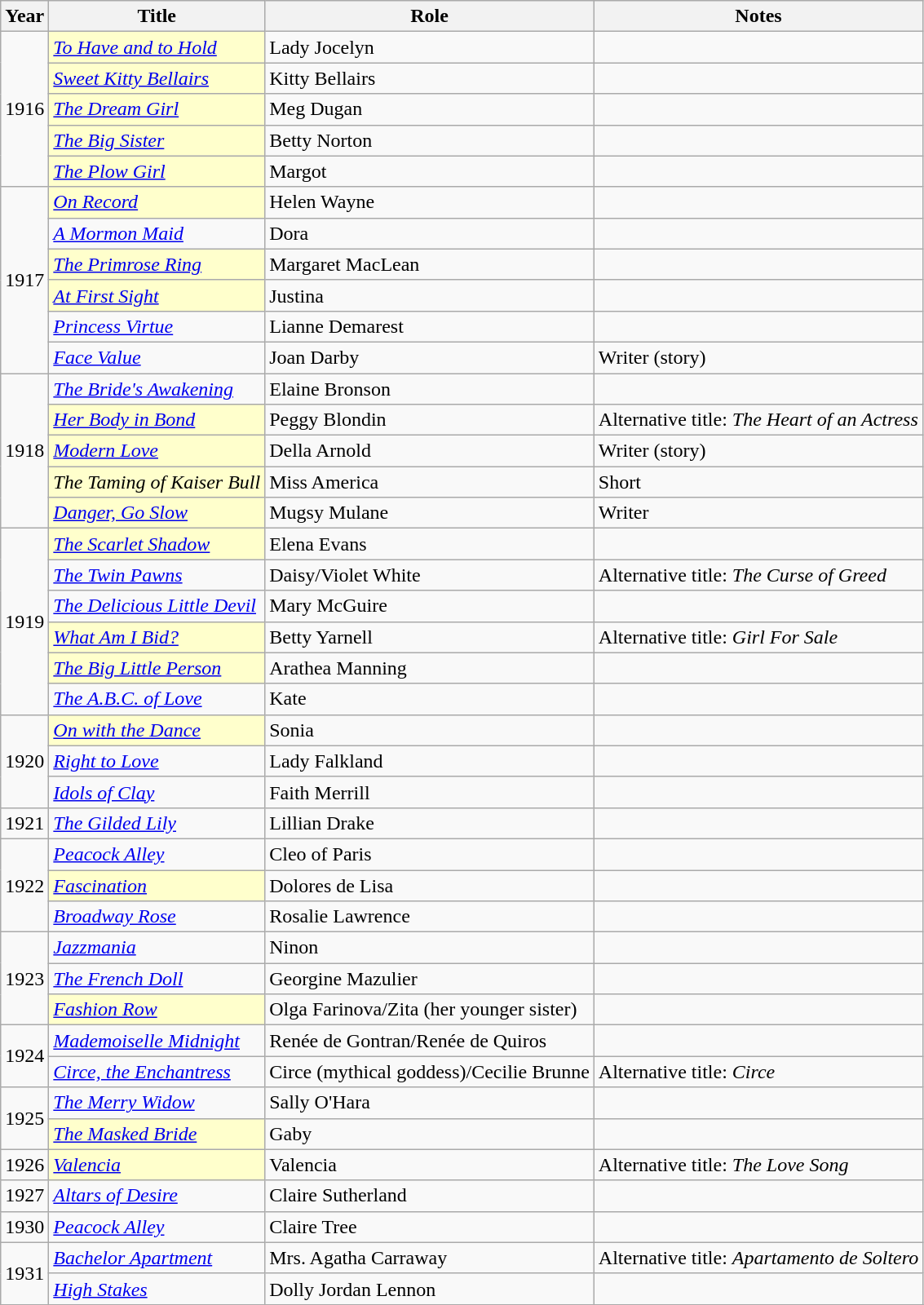<table class="wikitable sortable">
<tr>
<th>Year</th>
<th>Title</th>
<th>Role</th>
<th class="unsortable">Notes</th>
</tr>
<tr>
<td rowspan=5>1916</td>
<td style="background:#ffc;"><em><a href='#'>To Have and to Hold</a></em> </td>
<td>Lady Jocelyn</td>
<td></td>
</tr>
<tr>
<td style="background:#ffc;"><em><a href='#'>Sweet Kitty Bellairs</a></em> </td>
<td>Kitty Bellairs</td>
<td></td>
</tr>
<tr>
<td style="background:#ffc;"><em><a href='#'>The Dream Girl</a></em> </td>
<td>Meg Dugan</td>
<td></td>
</tr>
<tr>
<td style="background:#ffc;"><em><a href='#'>The Big Sister</a></em> </td>
<td>Betty Norton</td>
<td></td>
</tr>
<tr>
<td style="background:#ffc;"><em><a href='#'>The Plow Girl</a></em> </td>
<td>Margot</td>
<td></td>
</tr>
<tr>
<td rowspan=6>1917</td>
<td style="background:#ffc;"><em><a href='#'>On Record</a></em> </td>
<td>Helen Wayne</td>
<td></td>
</tr>
<tr>
<td><em><a href='#'>A Mormon Maid</a></em></td>
<td>Dora</td>
<td></td>
</tr>
<tr>
<td style="background:#ffc;"><em><a href='#'>The Primrose Ring</a></em> </td>
<td>Margaret MacLean</td>
<td></td>
</tr>
<tr>
<td style="background:#ffc;"><em><a href='#'>At First Sight</a></em> </td>
<td>Justina</td>
<td></td>
</tr>
<tr>
<td><em><a href='#'>Princess Virtue</a></em></td>
<td>Lianne Demarest</td>
<td></td>
</tr>
<tr>
<td><em><a href='#'>Face Value</a></em></td>
<td>Joan Darby</td>
<td>Writer (story)</td>
</tr>
<tr>
<td rowspan=5>1918</td>
<td><em><a href='#'>The Bride's Awakening</a></em></td>
<td>Elaine Bronson</td>
<td></td>
</tr>
<tr>
<td style="background:#ffc;"><em><a href='#'>Her Body in Bond</a></em> </td>
<td>Peggy Blondin</td>
<td>Alternative title: <em>The Heart of an Actress</em></td>
</tr>
<tr>
<td style="background:#ffc;"><em><a href='#'>Modern Love</a></em> </td>
<td>Della Arnold</td>
<td>Writer (story)</td>
</tr>
<tr>
<td style="background:#ffc;"><em>The Taming of Kaiser Bull</em> </td>
<td>Miss America</td>
<td>Short</td>
</tr>
<tr>
<td style="background:#ffc;"><em><a href='#'>Danger, Go Slow</a></em> </td>
<td>Mugsy Mulane</td>
<td>Writer</td>
</tr>
<tr>
<td rowspan=6>1919</td>
<td style="background:#ffc;"><em><a href='#'>The Scarlet Shadow</a></em> </td>
<td>Elena Evans</td>
<td></td>
</tr>
<tr>
<td><em><a href='#'>The Twin Pawns</a></em></td>
<td>Daisy/Violet White</td>
<td>Alternative title: <em>The Curse of Greed</em></td>
</tr>
<tr>
<td><em><a href='#'>The Delicious Little Devil</a></em></td>
<td>Mary McGuire</td>
<td></td>
</tr>
<tr>
<td style="background:#ffc;"><em><a href='#'>What Am I Bid?</a></em> </td>
<td>Betty Yarnell</td>
<td>Alternative title: <em>Girl For Sale</em></td>
</tr>
<tr>
<td style="background:#ffc;"><em><a href='#'>The Big Little Person</a></em> </td>
<td>Arathea Manning</td>
<td></td>
</tr>
<tr>
<td><em><a href='#'>The A.B.C. of Love</a></em></td>
<td>Kate</td>
<td></td>
</tr>
<tr>
<td rowspan=3>1920</td>
<td style="background:#ffc;"><em><a href='#'>On with the Dance</a></em> </td>
<td>Sonia</td>
<td></td>
</tr>
<tr>
<td><em><a href='#'>Right to Love</a></em></td>
<td>Lady Falkland</td>
<td></td>
</tr>
<tr>
<td><em><a href='#'>Idols of Clay</a></em></td>
<td>Faith Merrill</td>
<td></td>
</tr>
<tr>
<td>1921</td>
<td><em><a href='#'>The Gilded Lily</a></em></td>
<td>Lillian Drake</td>
<td></td>
</tr>
<tr>
<td rowspan=3>1922</td>
<td><em><a href='#'>Peacock Alley</a></em></td>
<td>Cleo of Paris</td>
<td></td>
</tr>
<tr>
<td style="background:#ffc;"><em><a href='#'>Fascination</a></em> </td>
<td>Dolores de Lisa</td>
<td></td>
</tr>
<tr>
<td><em><a href='#'>Broadway Rose</a></em></td>
<td>Rosalie Lawrence</td>
<td></td>
</tr>
<tr>
<td rowspan=3>1923</td>
<td><em><a href='#'>Jazzmania</a></em></td>
<td>Ninon</td>
<td></td>
</tr>
<tr>
<td><em><a href='#'>The French Doll</a></em></td>
<td>Georgine Mazulier</td>
<td></td>
</tr>
<tr>
<td style="background:#ffc;"><em><a href='#'>Fashion Row</a></em> </td>
<td>Olga Farinova/Zita (her younger sister)</td>
<td></td>
</tr>
<tr>
<td rowspan=2>1924</td>
<td><em><a href='#'>Mademoiselle Midnight</a></em></td>
<td>Renée de Gontran/Renée de Quiros</td>
<td></td>
</tr>
<tr>
<td><em><a href='#'>Circe, the Enchantress</a></em></td>
<td>Circe (mythical goddess)/Cecilie Brunne</td>
<td>Alternative title: <em>Circe</em></td>
</tr>
<tr>
<td rowspan=2>1925</td>
<td><em><a href='#'>The Merry Widow</a></em></td>
<td>Sally O'Hara</td>
<td></td>
</tr>
<tr>
<td style="background:#ffc;"><em><a href='#'>The Masked Bride</a></em> </td>
<td>Gaby</td>
<td></td>
</tr>
<tr>
<td>1926</td>
<td style="background:#ffc;"><em><a href='#'>Valencia</a></em> </td>
<td>Valencia</td>
<td>Alternative title: <em>The Love Song</em></td>
</tr>
<tr>
<td>1927</td>
<td><em><a href='#'>Altars of Desire</a></em></td>
<td>Claire Sutherland</td>
<td></td>
</tr>
<tr>
<td>1930</td>
<td><em><a href='#'>Peacock Alley</a></em></td>
<td>Claire Tree</td>
<td></td>
</tr>
<tr>
<td rowspan=2>1931</td>
<td><em><a href='#'>Bachelor Apartment</a></em></td>
<td>Mrs. Agatha Carraway</td>
<td>Alternative title: <em>Apartamento de Soltero</em></td>
</tr>
<tr>
<td><em><a href='#'>High Stakes</a></em></td>
<td>Dolly Jordan Lennon</td>
<td></td>
</tr>
<tr>
</tr>
</table>
